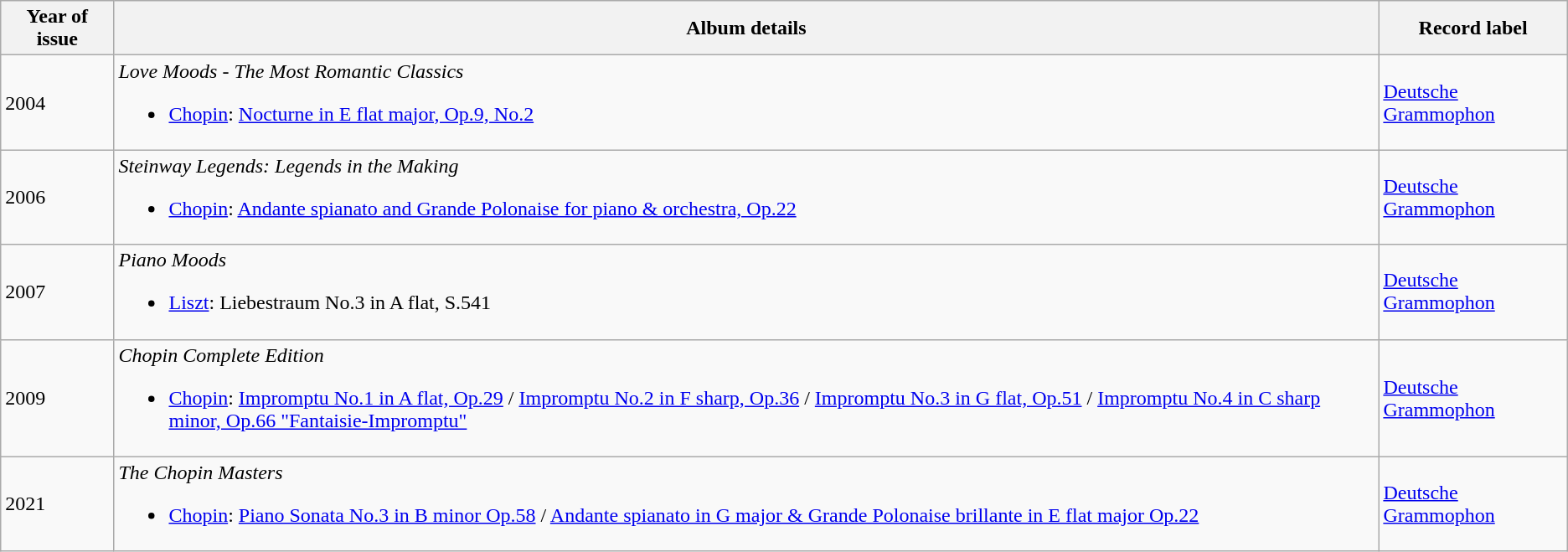<table class="wikitable sortable">
<tr>
<th style="width:6%;">Year of issue</th>
<th style="width:67%;">Album details</th>
<th style="width:10%;">Record label</th>
</tr>
<tr>
<td>2004</td>
<td><em>Love Moods - The Most Romantic Classics</em><br><ul><li><a href='#'>Chopin</a>: <a href='#'>Nocturne in E flat major, Op.9, No.2</a></li></ul></td>
<td><a href='#'>Deutsche Grammophon</a></td>
</tr>
<tr>
<td>2006</td>
<td><em>Steinway Legends: Legends in the Making</em><br><ul><li><a href='#'>Chopin</a>: <a href='#'>Andante spianato and Grande Polonaise for piano & orchestra, Op.22</a></li></ul></td>
<td><a href='#'>Deutsche Grammophon</a></td>
</tr>
<tr>
<td>2007</td>
<td><em>Piano Moods</em><br><ul><li><a href='#'>Liszt</a>: Liebestraum No.3 in A flat, S.541</li></ul></td>
<td><a href='#'>Deutsche Grammophon</a></td>
</tr>
<tr>
<td>2009</td>
<td><em>Chopin Complete Edition</em><br><ul><li><a href='#'>Chopin</a>: <a href='#'>Impromptu No.1 in A flat, Op.29</a> / <a href='#'>Impromptu No.2 in F sharp, Op.36</a> / <a href='#'>Impromptu No.3 in G flat, Op.51</a> / <a href='#'>Impromptu No.4 in C sharp minor, Op.66 "Fantaisie-Impromptu"</a></li></ul></td>
<td><a href='#'>Deutsche Grammophon</a></td>
</tr>
<tr>
<td>2021</td>
<td><em>The Chopin Masters</em><br><ul><li><a href='#'>Chopin</a>: <a href='#'>Piano Sonata No.3 in B minor Op.58</a> / <a href='#'>Andante spianato in G major & Grande Polonaise brillante in E flat major Op.22</a></li></ul></td>
<td><a href='#'>Deutsche Grammophon</a></td>
</tr>
</table>
